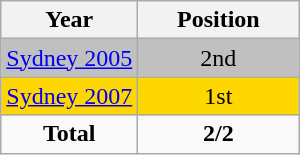<table class="wikitable" style="text-align: center;">
<tr>
<th>Year</th>
<th width="100">Position</th>
</tr>
<tr bgcolor=silver>
<td><a href='#'>Sydney 2005</a></td>
<td>2nd</td>
</tr>
<tr bgcolor=gold>
<td><a href='#'>Sydney 2007</a></td>
<td>1st</td>
</tr>
<tr>
<td><strong>Total</strong></td>
<td><strong>2/2</strong></td>
</tr>
</table>
